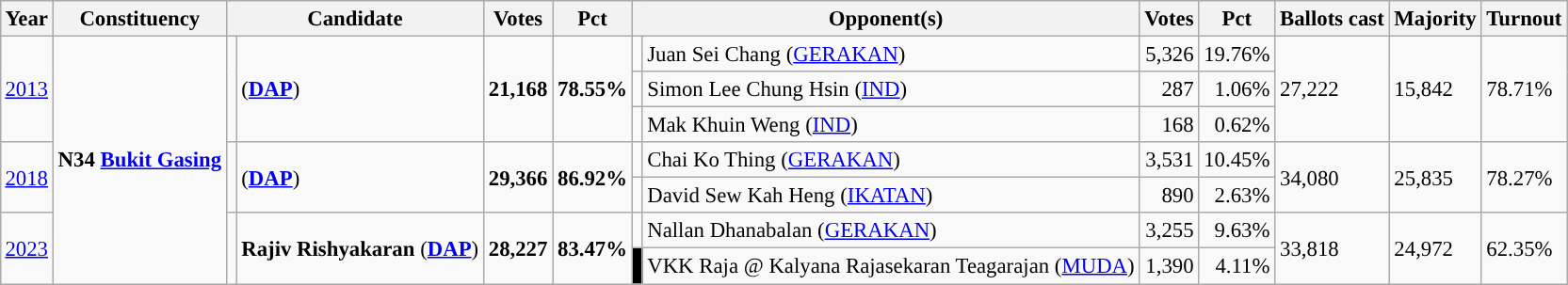<table class="wikitable" style="margin:0.5em ; font-size:95%">
<tr>
<th>Year</th>
<th>Constituency</th>
<th colspan=2>Candidate</th>
<th>Votes</th>
<th>Pct</th>
<th colspan=2>Opponent(s)</th>
<th>Votes</th>
<th>Pct</th>
<th>Ballots cast</th>
<th>Majority</th>
<th>Turnout</th>
</tr>
<tr>
<td rowspan=3><a href='#'>2013</a></td>
<td rowspan="7"><strong>N34 <a href='#'>Bukit Gasing</a></strong></td>
<td rowspan=3 ></td>
<td rowspan=3> (<a href='#'><strong>DAP</strong></a>)</td>
<td rowspan=3 align="right"><strong>21,168</strong></td>
<td rowspan=3><strong>78.55%</strong></td>
<td></td>
<td>Juan Sei Chang (<a href='#'>GERAKAN</a>)</td>
<td align="right">5,326</td>
<td>19.76%</td>
<td rowspan=3>27,222</td>
<td rowspan=3>15,842</td>
<td rowspan=3>78.71%</td>
</tr>
<tr>
<td></td>
<td>Simon Lee Chung Hsin (<a href='#'>IND</a>)</td>
<td align="right">287</td>
<td align="right">1.06%</td>
</tr>
<tr>
<td></td>
<td>Mak Khuin Weng (<a href='#'>IND</a>)</td>
<td align="right">168</td>
<td align="right">0.62%</td>
</tr>
<tr>
<td rowspan=2><a href='#'>2018</a></td>
<td rowspan=2 ></td>
<td rowspan=2> (<a href='#'><strong>DAP</strong></a>)</td>
<td rowspan=2 align="right"><strong>29,366</strong></td>
<td rowspan=2><strong>86.92%</strong></td>
<td></td>
<td>Chai Ko Thing (<a href='#'>GERAKAN</a>)</td>
<td align="right">3,531</td>
<td>10.45%</td>
<td rowspan=2>34,080</td>
<td rowspan=2>25,835</td>
<td rowspan=2>78.27%</td>
</tr>
<tr>
<td></td>
<td>David Sew Kah Heng (<a href='#'>IKATAN</a>)</td>
<td align="right">890</td>
<td align="right">2.63%</td>
</tr>
<tr>
<td rowspan="2"><a href='#'>2023</a></td>
<td rowspan="2" ></td>
<td rowspan="2"><strong>Rajiv Rishyakaran</strong> (<a href='#'><strong>DAP</strong></a>)</td>
<td rowspan="2" align=right><strong>28,227</strong></td>
<td rowspan="2"><strong>83.47%</strong></td>
<td></td>
<td>Nallan Dhanabalan (<a href='#'>GERAKAN</a>)</td>
<td align=right>3,255</td>
<td align=right>9.63%</td>
<td rowspan="2">33,818</td>
<td rowspan="2">24,972</td>
<td rowspan="2">62.35%</td>
</tr>
<tr>
<td bgcolor="black"></td>
<td>VKK Raja @ Kalyana Rajasekaran Teagarajan (<a href='#'>MUDA</a>)</td>
<td align=right>1,390</td>
<td align=right>4.11%</td>
</tr>
</table>
